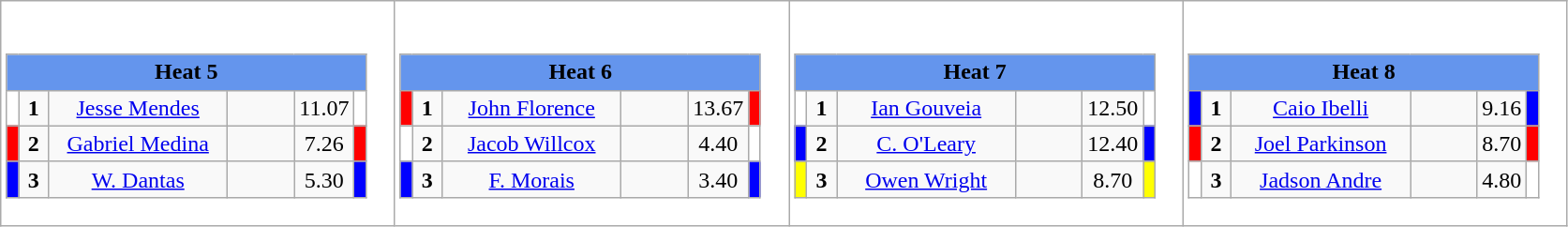<table class="wikitable" style="background:#fff;">
<tr>
<td><div><br><table class="wikitable">
<tr>
<td colspan="6"  style="text-align:center; background:#6495ed;"><strong>Heat 5</strong></td>
</tr>
<tr>
<td style="width:01px; background: #fff;"></td>
<td style="width:14px; text-align:center;"><strong>1</strong></td>
<td style="width:120px; text-align:center;"><a href='#'>Jesse Mendes</a></td>
<td style="width:40px; text-align:center;"></td>
<td style="width:20px; text-align:center;">11.07</td>
<td style="width:01px; background: #fff;"></td>
</tr>
<tr>
<td style="width:01px; background: #f00;"></td>
<td style="width:14px; text-align:center;"><strong>2</strong></td>
<td style="width:120px; text-align:center;"><a href='#'>Gabriel Medina</a></td>
<td style="width:40px; text-align:center;"></td>
<td style="width:20px; text-align:center;">7.26</td>
<td style="width:01px; background: #f00;"></td>
</tr>
<tr>
<td style="width:01px; background: #00f;"></td>
<td style="width:14px; text-align:center;"><strong>3</strong></td>
<td style="width:120px; text-align:center;"><a href='#'>W. Dantas</a></td>
<td style="width:40px; text-align:center;"></td>
<td style="width:20px; text-align:center;">5.30</td>
<td style="width:01px; background: #00f;"></td>
</tr>
</table>
</div></td>
<td><div><br><table class="wikitable">
<tr>
<td colspan="6"  style="text-align:center; background:#6495ed;"><strong>Heat 6</strong></td>
</tr>
<tr>
<td style="width:01px; background: #f00;"></td>
<td style="width:14px; text-align:center;"><strong>1</strong></td>
<td style="width:120px; text-align:center;"><a href='#'>John Florence</a></td>
<td style="width:40px; text-align:center;"></td>
<td style="width:20px; text-align:center;">13.67</td>
<td style="width:01px; background: #f00;"></td>
</tr>
<tr>
<td style="width:01px; background: #fff;"></td>
<td style="width:14px; text-align:center;"><strong>2</strong></td>
<td style="width:120px; text-align:center;"><a href='#'>Jacob Willcox</a></td>
<td style="width:40px; text-align:center;"></td>
<td style="width:20px; text-align:center;">4.40</td>
<td style="width:01px; background: #fff;"></td>
</tr>
<tr>
<td style="width:01px; background: #00f;"></td>
<td style="width:14px; text-align:center;"><strong>3</strong></td>
<td style="width:120px; text-align:center;"><a href='#'>F. Morais</a></td>
<td style="width:40px; text-align:center;"></td>
<td style="width:20px; text-align:center;">3.40</td>
<td style="width:01px; background: #00f;"></td>
</tr>
</table>
</div></td>
<td><div><br><table class="wikitable">
<tr>
<td colspan="6"  style="text-align:center; background:#6495ed;"><strong>Heat 7</strong></td>
</tr>
<tr>
<td style="width:01px; background: #fff;"></td>
<td style="width:14px; text-align:center;"><strong>1</strong></td>
<td style="width:120px; text-align:center;"><a href='#'>Ian Gouveia</a></td>
<td style="width:40px; text-align:center;"></td>
<td style="width:20px; text-align:center;">12.50</td>
<td style="width:01px; background: #fff;"></td>
</tr>
<tr>
<td style="width:01px; background: #00f;"></td>
<td style="width:14px; text-align:center;"><strong>2</strong></td>
<td style="width:120px; text-align:center;"><a href='#'>C. O'Leary</a></td>
<td style="width:40px; text-align:center;"></td>
<td style="width:20px; text-align:center;">12.40</td>
<td style="width:01px; background: #00f;"></td>
</tr>
<tr>
<td style="width:01px; background: #ff0;"></td>
<td style="width:14px; text-align:center;"><strong>3</strong></td>
<td style="width:120px; text-align:center;"><a href='#'>Owen Wright</a></td>
<td style="width:40px; text-align:center;"></td>
<td style="width:20px; text-align:center;">8.70</td>
<td style="width:01px; background: #ff0;"></td>
</tr>
</table>
</div></td>
<td><div><br><table class="wikitable">
<tr>
<td colspan="6"  style="text-align:center; background:#6495ed;"><strong>Heat 8</strong></td>
</tr>
<tr>
<td style="width:01px; background: #00f;"></td>
<td style="width:14px; text-align:center;"><strong>1</strong></td>
<td style="width:120px; text-align:center;"><a href='#'>Caio Ibelli</a></td>
<td style="width:40px; text-align:center;"></td>
<td style="width:20px; text-align:center;">9.16</td>
<td style="width:01px; background: #00f;"></td>
</tr>
<tr>
<td style="width:01px; background: #f00;"></td>
<td style="width:14px; text-align:center;"><strong>2</strong></td>
<td style="width:120px; text-align:center;"><a href='#'>Joel Parkinson</a></td>
<td style="width:40px; text-align:center;"></td>
<td style="width:20px; text-align:center;">8.70</td>
<td style="width:01px; background: #f00;"></td>
</tr>
<tr>
<td style="width:01px; background: #fff;"></td>
<td style="width:14px; text-align:center;"><strong>3</strong></td>
<td style="width:120px; text-align:center;"><a href='#'>Jadson Andre</a></td>
<td style="width:40px; text-align:center;"></td>
<td style="width:20px; text-align:center;">4.80</td>
<td style="width:01px; background: #fff;"></td>
</tr>
</table>
</div></td>
</tr>
</table>
